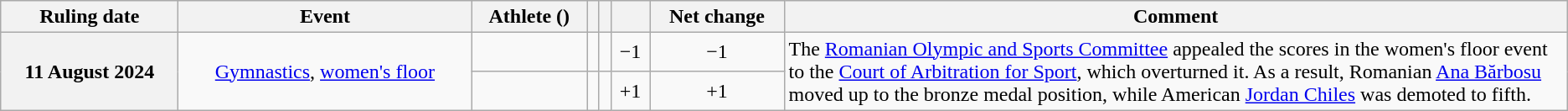<table class="wikitable" style="text-align:center;">
<tr>
<th scope="col">Ruling date</th>
<th scope="col">Event</th>
<th scope="col">Athlete ()</th>
<th scope="col"></th>
<th scope="col"></th>
<th scope="col"></th>
<th scope="col">Net change</th>
<th scope="col" style="width:50%">Comment</th>
</tr>
<tr>
<th scope="rowgroup" rowspan="2">11 August 2024</th>
<td rowspan="2"><a href='#'>Gymnastics</a>, <a href='#'>women's floor</a></td>
<td align=left></td>
<td></td>
<td></td>
<td>−1</td>
<td>−1</td>
<td rowspan=2 style="text-align:left">The <a href='#'>Romanian Olympic and Sports Committee</a> appealed the scores in the women's floor event to the <a href='#'>Court of Arbitration for Sport</a>, which overturned it. As a result, Romanian <a href='#'>Ana Bărbosu</a> moved up to the bronze medal position, while American <a href='#'>Jordan Chiles</a> was demoted to fifth.</td>
</tr>
<tr>
<td align=left></td>
<td></td>
<td></td>
<td>+1</td>
<td>+1</td>
</tr>
</table>
